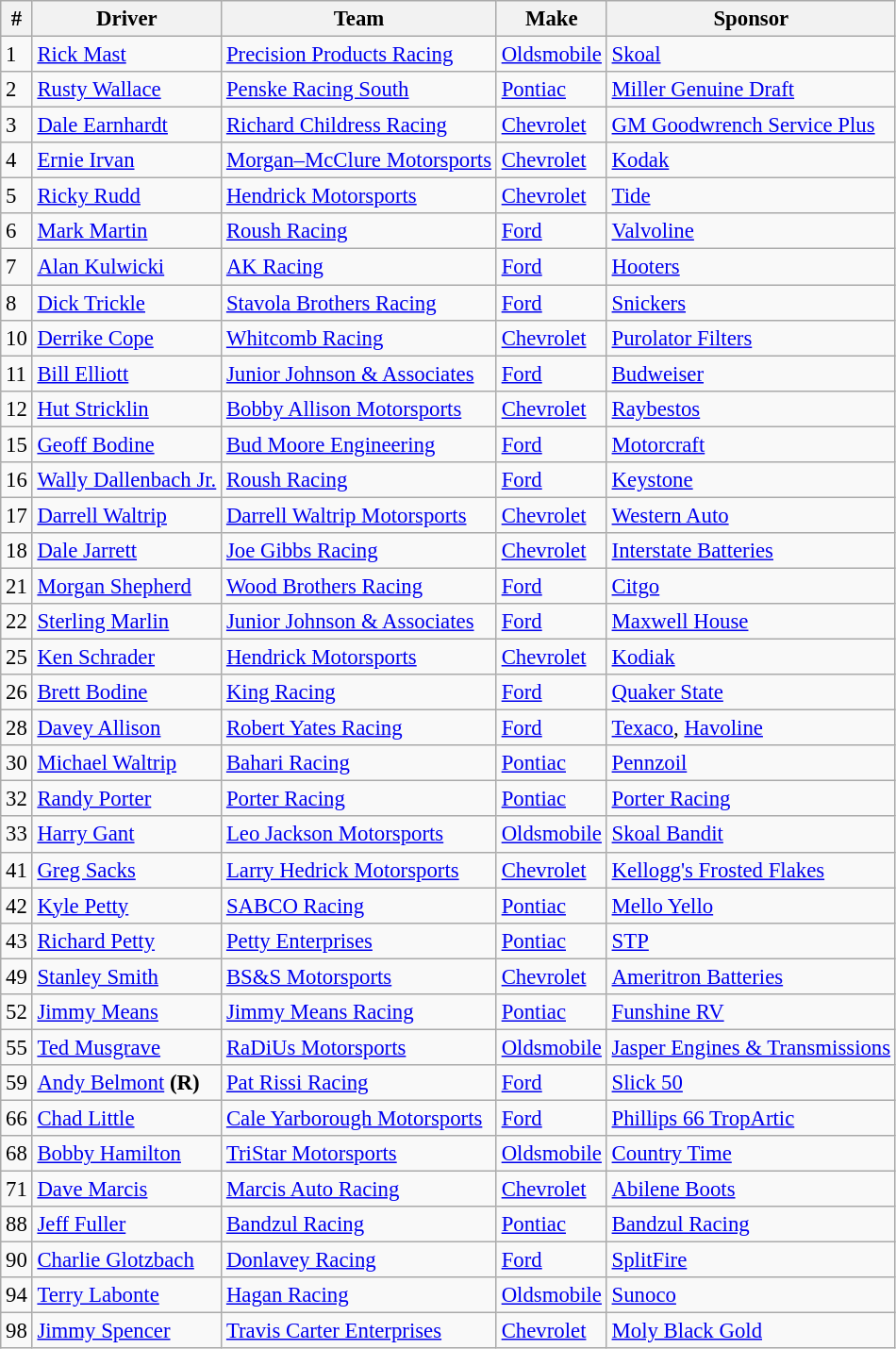<table class="wikitable" style="font-size:95%">
<tr>
<th>#</th>
<th>Driver</th>
<th>Team</th>
<th>Make</th>
<th>Sponsor</th>
</tr>
<tr>
<td>1</td>
<td><a href='#'>Rick Mast</a></td>
<td><a href='#'>Precision Products Racing</a></td>
<td><a href='#'>Oldsmobile</a></td>
<td><a href='#'>Skoal</a></td>
</tr>
<tr>
<td>2</td>
<td><a href='#'>Rusty Wallace</a></td>
<td><a href='#'>Penske Racing South</a></td>
<td><a href='#'>Pontiac</a></td>
<td><a href='#'>Miller Genuine Draft</a></td>
</tr>
<tr>
<td>3</td>
<td><a href='#'>Dale Earnhardt</a></td>
<td><a href='#'>Richard Childress Racing</a></td>
<td><a href='#'>Chevrolet</a></td>
<td><a href='#'>GM Goodwrench Service Plus</a></td>
</tr>
<tr>
<td>4</td>
<td><a href='#'>Ernie Irvan</a></td>
<td><a href='#'>Morgan–McClure Motorsports</a></td>
<td><a href='#'>Chevrolet</a></td>
<td><a href='#'>Kodak</a></td>
</tr>
<tr>
<td>5</td>
<td><a href='#'>Ricky Rudd</a></td>
<td><a href='#'>Hendrick Motorsports</a></td>
<td><a href='#'>Chevrolet</a></td>
<td><a href='#'>Tide</a></td>
</tr>
<tr>
<td>6</td>
<td><a href='#'>Mark Martin</a></td>
<td><a href='#'>Roush Racing</a></td>
<td><a href='#'>Ford</a></td>
<td><a href='#'>Valvoline</a></td>
</tr>
<tr>
<td>7</td>
<td><a href='#'>Alan Kulwicki</a></td>
<td><a href='#'>AK Racing</a></td>
<td><a href='#'>Ford</a></td>
<td><a href='#'>Hooters</a></td>
</tr>
<tr>
<td>8</td>
<td><a href='#'>Dick Trickle</a></td>
<td><a href='#'>Stavola Brothers Racing</a></td>
<td><a href='#'>Ford</a></td>
<td><a href='#'>Snickers</a></td>
</tr>
<tr>
<td>10</td>
<td><a href='#'>Derrike Cope</a></td>
<td><a href='#'>Whitcomb Racing</a></td>
<td><a href='#'>Chevrolet</a></td>
<td><a href='#'>Purolator Filters</a></td>
</tr>
<tr>
<td>11</td>
<td><a href='#'>Bill Elliott</a></td>
<td><a href='#'>Junior Johnson & Associates</a></td>
<td><a href='#'>Ford</a></td>
<td><a href='#'>Budweiser</a></td>
</tr>
<tr>
<td>12</td>
<td><a href='#'>Hut Stricklin</a></td>
<td><a href='#'>Bobby Allison Motorsports</a></td>
<td><a href='#'>Chevrolet</a></td>
<td><a href='#'>Raybestos</a></td>
</tr>
<tr>
<td>15</td>
<td><a href='#'>Geoff Bodine</a></td>
<td><a href='#'>Bud Moore Engineering</a></td>
<td><a href='#'>Ford</a></td>
<td><a href='#'>Motorcraft</a></td>
</tr>
<tr>
<td>16</td>
<td><a href='#'>Wally Dallenbach Jr.</a></td>
<td><a href='#'>Roush Racing</a></td>
<td><a href='#'>Ford</a></td>
<td><a href='#'>Keystone</a></td>
</tr>
<tr>
<td>17</td>
<td><a href='#'>Darrell Waltrip</a></td>
<td><a href='#'>Darrell Waltrip Motorsports</a></td>
<td><a href='#'>Chevrolet</a></td>
<td><a href='#'>Western Auto</a></td>
</tr>
<tr>
<td>18</td>
<td><a href='#'>Dale Jarrett</a></td>
<td><a href='#'>Joe Gibbs Racing</a></td>
<td><a href='#'>Chevrolet</a></td>
<td><a href='#'>Interstate Batteries</a></td>
</tr>
<tr>
<td>21</td>
<td><a href='#'>Morgan Shepherd</a></td>
<td><a href='#'>Wood Brothers Racing</a></td>
<td><a href='#'>Ford</a></td>
<td><a href='#'>Citgo</a></td>
</tr>
<tr>
<td>22</td>
<td><a href='#'>Sterling Marlin</a></td>
<td><a href='#'>Junior Johnson & Associates</a></td>
<td><a href='#'>Ford</a></td>
<td><a href='#'>Maxwell House</a></td>
</tr>
<tr>
<td>25</td>
<td><a href='#'>Ken Schrader</a></td>
<td><a href='#'>Hendrick Motorsports</a></td>
<td><a href='#'>Chevrolet</a></td>
<td><a href='#'>Kodiak</a></td>
</tr>
<tr>
<td>26</td>
<td><a href='#'>Brett Bodine</a></td>
<td><a href='#'>King Racing</a></td>
<td><a href='#'>Ford</a></td>
<td><a href='#'>Quaker State</a></td>
</tr>
<tr>
<td>28</td>
<td><a href='#'>Davey Allison</a></td>
<td><a href='#'>Robert Yates Racing</a></td>
<td><a href='#'>Ford</a></td>
<td><a href='#'>Texaco</a>, <a href='#'>Havoline</a></td>
</tr>
<tr>
<td>30</td>
<td><a href='#'>Michael Waltrip</a></td>
<td><a href='#'>Bahari Racing</a></td>
<td><a href='#'>Pontiac</a></td>
<td><a href='#'>Pennzoil</a></td>
</tr>
<tr>
<td>32</td>
<td><a href='#'>Randy Porter</a></td>
<td><a href='#'>Porter Racing</a></td>
<td><a href='#'>Pontiac</a></td>
<td><a href='#'>Porter Racing</a></td>
</tr>
<tr>
<td>33</td>
<td><a href='#'>Harry Gant</a></td>
<td><a href='#'>Leo Jackson Motorsports</a></td>
<td><a href='#'>Oldsmobile</a></td>
<td><a href='#'>Skoal Bandit</a></td>
</tr>
<tr>
<td>41</td>
<td><a href='#'>Greg Sacks</a></td>
<td><a href='#'>Larry Hedrick Motorsports</a></td>
<td><a href='#'>Chevrolet</a></td>
<td><a href='#'>Kellogg's Frosted Flakes</a></td>
</tr>
<tr>
<td>42</td>
<td><a href='#'>Kyle Petty</a></td>
<td><a href='#'>SABCO Racing</a></td>
<td><a href='#'>Pontiac</a></td>
<td><a href='#'>Mello Yello</a></td>
</tr>
<tr>
<td>43</td>
<td><a href='#'>Richard Petty</a></td>
<td><a href='#'>Petty Enterprises</a></td>
<td><a href='#'>Pontiac</a></td>
<td><a href='#'>STP</a></td>
</tr>
<tr>
<td>49</td>
<td><a href='#'>Stanley Smith</a></td>
<td><a href='#'>BS&S Motorsports</a></td>
<td><a href='#'>Chevrolet</a></td>
<td><a href='#'>Ameritron Batteries</a></td>
</tr>
<tr>
<td>52</td>
<td><a href='#'>Jimmy Means</a></td>
<td><a href='#'>Jimmy Means Racing</a></td>
<td><a href='#'>Pontiac</a></td>
<td><a href='#'>Funshine RV</a></td>
</tr>
<tr>
<td>55</td>
<td><a href='#'>Ted Musgrave</a></td>
<td><a href='#'>RaDiUs Motorsports</a></td>
<td><a href='#'>Oldsmobile</a></td>
<td><a href='#'>Jasper Engines & Transmissions</a></td>
</tr>
<tr>
<td>59</td>
<td><a href='#'>Andy Belmont</a> <strong>(R)</strong></td>
<td><a href='#'>Pat Rissi Racing</a></td>
<td><a href='#'>Ford</a></td>
<td><a href='#'>Slick 50</a></td>
</tr>
<tr>
<td>66</td>
<td><a href='#'>Chad Little</a></td>
<td><a href='#'>Cale Yarborough Motorsports</a></td>
<td><a href='#'>Ford</a></td>
<td><a href='#'>Phillips 66 TropArtic</a></td>
</tr>
<tr>
<td>68</td>
<td><a href='#'>Bobby Hamilton</a></td>
<td><a href='#'>TriStar Motorsports</a></td>
<td><a href='#'>Oldsmobile</a></td>
<td><a href='#'>Country Time</a></td>
</tr>
<tr>
<td>71</td>
<td><a href='#'>Dave Marcis</a></td>
<td><a href='#'>Marcis Auto Racing</a></td>
<td><a href='#'>Chevrolet</a></td>
<td><a href='#'>Abilene Boots</a></td>
</tr>
<tr>
<td>88</td>
<td><a href='#'>Jeff Fuller</a></td>
<td><a href='#'>Bandzul Racing</a></td>
<td><a href='#'>Pontiac</a></td>
<td><a href='#'>Bandzul Racing</a></td>
</tr>
<tr>
<td>90</td>
<td><a href='#'>Charlie Glotzbach</a></td>
<td><a href='#'>Donlavey Racing</a></td>
<td><a href='#'>Ford</a></td>
<td><a href='#'>SplitFire</a></td>
</tr>
<tr>
<td>94</td>
<td><a href='#'>Terry Labonte</a></td>
<td><a href='#'>Hagan Racing</a></td>
<td><a href='#'>Oldsmobile</a></td>
<td><a href='#'>Sunoco</a></td>
</tr>
<tr>
<td>98</td>
<td><a href='#'>Jimmy Spencer</a></td>
<td><a href='#'>Travis Carter Enterprises</a></td>
<td><a href='#'>Chevrolet</a></td>
<td><a href='#'>Moly Black Gold</a></td>
</tr>
</table>
